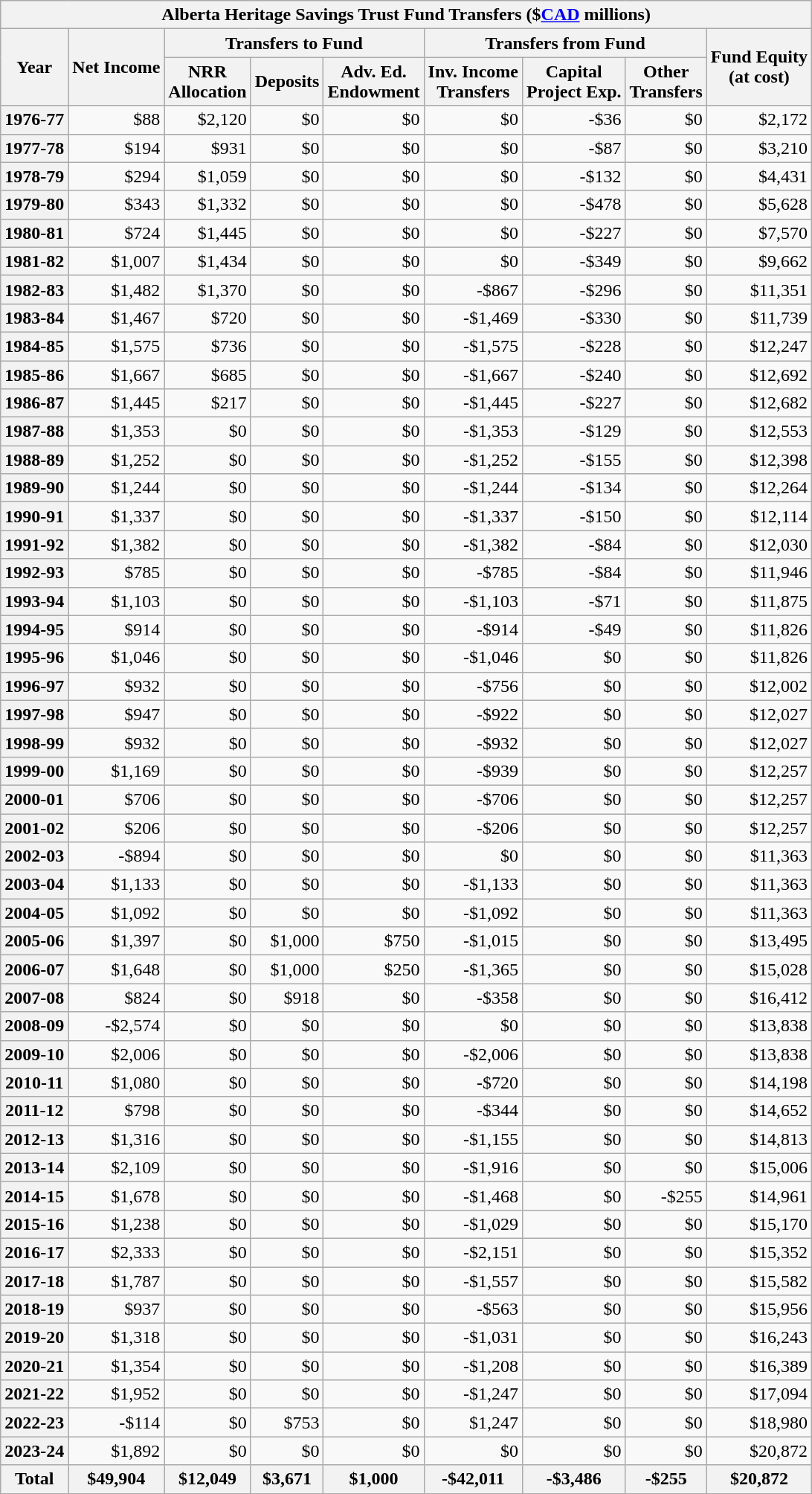<table class="wikitable mw-collapsible sortable" style=text-align:right>
<tr>
<th colspan="9">Alberta Heritage Savings Trust Fund Transfers ($<a href='#'>CAD</a> millions)</th>
</tr>
<tr>
<th rowspan="2">Year</th>
<th rowspan="2">Net Income</th>
<th colspan="3">Transfers to Fund</th>
<th colspan="3">Transfers from Fund</th>
<th rowspan="2">Fund Equity <br>(at cost)</th>
</tr>
<tr>
<th>NRR <br>Allocation</th>
<th>Deposits</th>
<th>Adv. Ed. <br>Endowment</th>
<th>Inv. Income <br>Transfers</th>
<th>Capital <br>Project Exp.</th>
<th>Other <br>Transfers</th>
</tr>
<tr>
<th>1976-77</th>
<td>$88</td>
<td>$2,120</td>
<td>$0</td>
<td>$0</td>
<td>$0</td>
<td>-$36</td>
<td>$0</td>
<td>$2,172</td>
</tr>
<tr>
<th>1977-78</th>
<td>$194</td>
<td>$931</td>
<td>$0</td>
<td>$0</td>
<td>$0</td>
<td>-$87</td>
<td>$0</td>
<td>$3,210</td>
</tr>
<tr>
<th>1978-79</th>
<td>$294</td>
<td>$1,059</td>
<td>$0</td>
<td>$0</td>
<td>$0</td>
<td>-$132</td>
<td>$0</td>
<td>$4,431</td>
</tr>
<tr>
<th>1979-80</th>
<td>$343</td>
<td>$1,332</td>
<td>$0</td>
<td>$0</td>
<td>$0</td>
<td>-$478</td>
<td>$0</td>
<td>$5,628</td>
</tr>
<tr>
<th>1980-81</th>
<td>$724</td>
<td>$1,445</td>
<td>$0</td>
<td>$0</td>
<td>$0</td>
<td>-$227</td>
<td>$0</td>
<td>$7,570</td>
</tr>
<tr>
<th>1981-82</th>
<td>$1,007</td>
<td>$1,434</td>
<td>$0</td>
<td>$0</td>
<td>$0</td>
<td>-$349</td>
<td>$0</td>
<td>$9,662</td>
</tr>
<tr>
<th>1982-83</th>
<td>$1,482</td>
<td>$1,370</td>
<td>$0</td>
<td>$0</td>
<td>-$867</td>
<td>-$296</td>
<td>$0</td>
<td>$11,351</td>
</tr>
<tr>
<th>1983-84</th>
<td>$1,467</td>
<td>$720</td>
<td>$0</td>
<td>$0</td>
<td>-$1,469</td>
<td>-$330</td>
<td>$0</td>
<td>$11,739</td>
</tr>
<tr>
<th>1984-85</th>
<td>$1,575</td>
<td>$736</td>
<td>$0</td>
<td>$0</td>
<td>-$1,575</td>
<td>-$228</td>
<td>$0</td>
<td>$12,247</td>
</tr>
<tr>
<th>1985-86</th>
<td>$1,667</td>
<td>$685</td>
<td>$0</td>
<td>$0</td>
<td>-$1,667</td>
<td>-$240</td>
<td>$0</td>
<td>$12,692</td>
</tr>
<tr>
<th>1986-87</th>
<td>$1,445</td>
<td>$217</td>
<td>$0</td>
<td>$0</td>
<td>-$1,445</td>
<td>-$227</td>
<td>$0</td>
<td>$12,682</td>
</tr>
<tr>
<th>1987-88</th>
<td>$1,353</td>
<td>$0</td>
<td>$0</td>
<td>$0</td>
<td>-$1,353</td>
<td>-$129</td>
<td>$0</td>
<td>$12,553</td>
</tr>
<tr>
<th>1988-89</th>
<td>$1,252</td>
<td>$0</td>
<td>$0</td>
<td>$0</td>
<td>-$1,252</td>
<td>-$155</td>
<td>$0</td>
<td>$12,398</td>
</tr>
<tr>
<th>1989-90</th>
<td>$1,244</td>
<td>$0</td>
<td>$0</td>
<td>$0</td>
<td>-$1,244</td>
<td>-$134</td>
<td>$0</td>
<td>$12,264</td>
</tr>
<tr>
<th>1990-91</th>
<td>$1,337</td>
<td>$0</td>
<td>$0</td>
<td>$0</td>
<td>-$1,337</td>
<td>-$150</td>
<td>$0</td>
<td>$12,114</td>
</tr>
<tr>
<th>1991-92</th>
<td>$1,382</td>
<td>$0</td>
<td>$0</td>
<td>$0</td>
<td>-$1,382</td>
<td>-$84</td>
<td>$0</td>
<td>$12,030</td>
</tr>
<tr>
<th>1992-93</th>
<td>$785</td>
<td>$0</td>
<td>$0</td>
<td>$0</td>
<td>-$785</td>
<td>-$84</td>
<td>$0</td>
<td>$11,946</td>
</tr>
<tr>
<th>1993-94</th>
<td>$1,103</td>
<td>$0</td>
<td>$0</td>
<td>$0</td>
<td>-$1,103</td>
<td>-$71</td>
<td>$0</td>
<td>$11,875</td>
</tr>
<tr>
<th>1994-95</th>
<td>$914</td>
<td>$0</td>
<td>$0</td>
<td>$0</td>
<td>-$914</td>
<td>-$49</td>
<td>$0</td>
<td>$11,826</td>
</tr>
<tr>
<th>1995-96</th>
<td>$1,046</td>
<td>$0</td>
<td>$0</td>
<td>$0</td>
<td>-$1,046</td>
<td>$0</td>
<td>$0</td>
<td>$11,826</td>
</tr>
<tr>
<th>1996-97</th>
<td>$932</td>
<td>$0</td>
<td>$0</td>
<td>$0</td>
<td>-$756</td>
<td>$0</td>
<td>$0</td>
<td>$12,002</td>
</tr>
<tr>
<th>1997-98</th>
<td>$947</td>
<td>$0</td>
<td>$0</td>
<td>$0</td>
<td>-$922</td>
<td>$0</td>
<td>$0</td>
<td>$12,027</td>
</tr>
<tr>
<th>1998-99</th>
<td>$932</td>
<td>$0</td>
<td>$0</td>
<td>$0</td>
<td>-$932</td>
<td>$0</td>
<td>$0</td>
<td>$12,027</td>
</tr>
<tr>
<th>1999-00</th>
<td>$1,169</td>
<td>$0</td>
<td>$0</td>
<td>$0</td>
<td>-$939</td>
<td>$0</td>
<td>$0</td>
<td>$12,257</td>
</tr>
<tr>
<th>2000-01</th>
<td>$706</td>
<td>$0</td>
<td>$0</td>
<td>$0</td>
<td>-$706</td>
<td>$0</td>
<td>$0</td>
<td>$12,257</td>
</tr>
<tr>
<th>2001-02</th>
<td>$206</td>
<td>$0</td>
<td>$0</td>
<td>$0</td>
<td>-$206</td>
<td>$0</td>
<td>$0</td>
<td>$12,257</td>
</tr>
<tr>
<th>2002-03</th>
<td>-$894</td>
<td>$0</td>
<td>$0</td>
<td>$0</td>
<td>$0</td>
<td>$0</td>
<td>$0</td>
<td>$11,363</td>
</tr>
<tr>
<th>2003-04</th>
<td>$1,133</td>
<td>$0</td>
<td>$0</td>
<td>$0</td>
<td>-$1,133</td>
<td>$0</td>
<td>$0</td>
<td>$11,363</td>
</tr>
<tr>
<th>2004-05</th>
<td>$1,092</td>
<td>$0</td>
<td>$0</td>
<td>$0</td>
<td>-$1,092</td>
<td>$0</td>
<td>$0</td>
<td>$11,363</td>
</tr>
<tr>
<th>2005-06</th>
<td>$1,397</td>
<td>$0</td>
<td>$1,000</td>
<td>$750</td>
<td>-$1,015</td>
<td>$0</td>
<td>$0</td>
<td>$13,495</td>
</tr>
<tr>
<th>2006-07</th>
<td>$1,648</td>
<td>$0</td>
<td>$1,000</td>
<td>$250</td>
<td>-$1,365</td>
<td>$0</td>
<td>$0</td>
<td>$15,028</td>
</tr>
<tr>
<th>2007-08</th>
<td>$824</td>
<td>$0</td>
<td>$918</td>
<td>$0</td>
<td>-$358</td>
<td>$0</td>
<td>$0</td>
<td>$16,412</td>
</tr>
<tr>
<th>2008-09</th>
<td>-$2,574</td>
<td>$0</td>
<td>$0</td>
<td>$0</td>
<td>$0</td>
<td>$0</td>
<td>$0</td>
<td>$13,838</td>
</tr>
<tr>
<th>2009-10</th>
<td>$2,006</td>
<td>$0</td>
<td>$0</td>
<td>$0</td>
<td>-$2,006</td>
<td>$0</td>
<td>$0</td>
<td>$13,838</td>
</tr>
<tr>
<th>2010-11</th>
<td>$1,080</td>
<td>$0</td>
<td>$0</td>
<td>$0</td>
<td>-$720</td>
<td>$0</td>
<td>$0</td>
<td>$14,198</td>
</tr>
<tr>
<th>2011-12</th>
<td>$798</td>
<td>$0</td>
<td>$0</td>
<td>$0</td>
<td>-$344</td>
<td>$0</td>
<td>$0</td>
<td>$14,652</td>
</tr>
<tr>
<th>2012-13</th>
<td>$1,316</td>
<td>$0</td>
<td>$0</td>
<td>$0</td>
<td>-$1,155</td>
<td>$0</td>
<td>$0</td>
<td>$14,813</td>
</tr>
<tr>
<th>2013-14</th>
<td>$2,109</td>
<td>$0</td>
<td>$0</td>
<td>$0</td>
<td>-$1,916</td>
<td>$0</td>
<td>$0</td>
<td>$15,006</td>
</tr>
<tr>
<th>2014-15</th>
<td>$1,678</td>
<td>$0</td>
<td>$0</td>
<td>$0</td>
<td>-$1,468</td>
<td>$0</td>
<td>-$255</td>
<td>$14,961</td>
</tr>
<tr>
<th>2015-16</th>
<td>$1,238</td>
<td>$0</td>
<td>$0</td>
<td>$0</td>
<td>-$1,029</td>
<td>$0</td>
<td>$0</td>
<td>$15,170</td>
</tr>
<tr>
<th>2016-17</th>
<td>$2,333</td>
<td>$0</td>
<td>$0</td>
<td>$0</td>
<td>-$2,151</td>
<td>$0</td>
<td>$0</td>
<td>$15,352</td>
</tr>
<tr>
<th>2017-18</th>
<td>$1,787</td>
<td>$0</td>
<td>$0</td>
<td>$0</td>
<td>-$1,557</td>
<td>$0</td>
<td>$0</td>
<td>$15,582</td>
</tr>
<tr>
<th>2018-19</th>
<td>$937</td>
<td>$0</td>
<td>$0</td>
<td>$0</td>
<td>-$563</td>
<td>$0</td>
<td>$0</td>
<td>$15,956</td>
</tr>
<tr>
<th>2019-20</th>
<td>$1,318</td>
<td>$0</td>
<td>$0</td>
<td>$0</td>
<td>-$1,031</td>
<td>$0</td>
<td>$0</td>
<td>$16,243</td>
</tr>
<tr>
<th>2020-21</th>
<td>$1,354</td>
<td>$0</td>
<td>$0</td>
<td>$0</td>
<td>-$1,208</td>
<td>$0</td>
<td>$0</td>
<td>$16,389</td>
</tr>
<tr>
<th>2021-22</th>
<td>$1,952</td>
<td>$0</td>
<td>$0</td>
<td>$0</td>
<td>-$1,247</td>
<td>$0</td>
<td>$0</td>
<td>$17,094</td>
</tr>
<tr>
<th>2022-23</th>
<td>-$114</td>
<td>$0</td>
<td>$753</td>
<td>$0</td>
<td>$1,247</td>
<td>$0</td>
<td>$0</td>
<td>$18,980</td>
</tr>
<tr>
<th>2023-24</th>
<td>$1,892</td>
<td>$0</td>
<td>$0</td>
<td>$0</td>
<td>$0</td>
<td>$0</td>
<td>$0</td>
<td>$20,872</td>
</tr>
<tr>
<th>Total</th>
<th>$49,904</th>
<th>$12,049</th>
<th>$3,671</th>
<th>$1,000</th>
<th>-$42,011</th>
<th>-$3,486</th>
<th>-$255</th>
<th>$20,872</th>
</tr>
</table>
